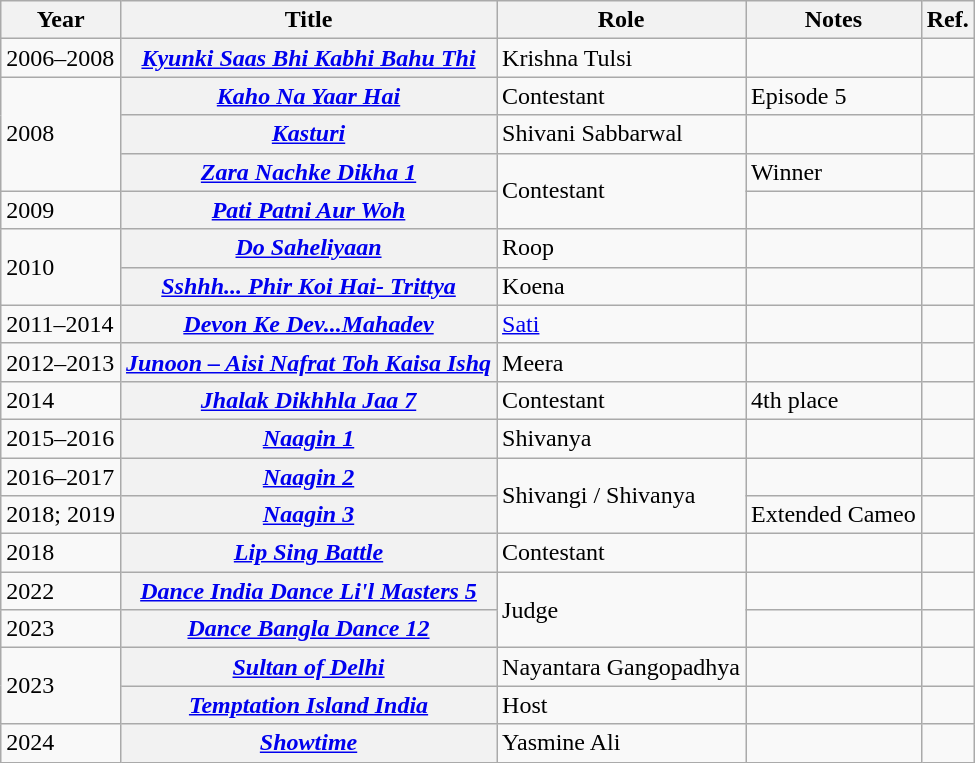<table class="wikitable plainrowheaders sortable">
<tr>
<th scope="col">Year</th>
<th scope="col">Title</th>
<th scope="col">Role</th>
<th scope="col" class="unsortable">Notes</th>
<th scope="col" class="unsortable">Ref.</th>
</tr>
<tr>
<td>2006–2008</td>
<th scope="row"><em><a href='#'>Kyunki Saas Bhi Kabhi Bahu Thi</a></em></th>
<td>Krishna Tulsi</td>
<td></td>
<td></td>
</tr>
<tr>
<td rowspan="3">2008</td>
<th scope="row"><em><a href='#'>Kaho Na Yaar Hai</a></em></th>
<td>Contestant</td>
<td>Episode 5</td>
<td></td>
</tr>
<tr>
<th scope="row"><em><a href='#'>Kasturi</a></em></th>
<td>Shivani Sabbarwal</td>
<td></td>
<td></td>
</tr>
<tr>
<th scope="row"><em><a href='#'>Zara Nachke Dikha 1</a></em></th>
<td rowspan="2">Contestant</td>
<td>Winner</td>
<td></td>
</tr>
<tr>
<td>2009</td>
<th scope="row"><em><a href='#'>Pati Patni Aur Woh</a></em></th>
<td></td>
<td></td>
</tr>
<tr>
<td rowspan="2">2010</td>
<th scope="row"><em><a href='#'>Do Saheliyaan</a></em></th>
<td>Roop</td>
<td></td>
<td></td>
</tr>
<tr>
<th scope="row"><em><a href='#'>Sshhh... Phir Koi Hai- Trittya</a></em></th>
<td>Koena</td>
<td></td>
<td></td>
</tr>
<tr>
<td>2011–2014</td>
<th scope="row"><em><a href='#'>Devon Ke Dev...Mahadev</a></em></th>
<td><a href='#'>Sati</a></td>
<td></td>
<td></td>
</tr>
<tr>
<td>2012–2013</td>
<th scope="row"><em><a href='#'>Junoon – Aisi Nafrat Toh Kaisa Ishq</a></em></th>
<td>Meera</td>
<td></td>
<td></td>
</tr>
<tr>
<td>2014</td>
<th scope="row"><em><a href='#'>Jhalak Dikhhla Jaa 7</a></em></th>
<td>Contestant</td>
<td>4th place</td>
<td></td>
</tr>
<tr>
<td>2015–2016</td>
<th scope="row"><em><a href='#'>Naagin 1</a></em></th>
<td>Shivanya</td>
<td></td>
<td></td>
</tr>
<tr>
<td>2016–2017</td>
<th scope="row"><em><a href='#'>Naagin 2</a></em></th>
<td rowspan="2">Shivangi / Shivanya</td>
<td></td>
<td></td>
</tr>
<tr>
<td>2018; 2019</td>
<th scope="row"><a href='#'><em>Naagin 3</em></a></th>
<td>Extended Cameo</td>
<td></td>
</tr>
<tr>
<td>2018</td>
<th scope="row"><em><a href='#'>Lip Sing Battle</a></em></th>
<td>Contestant</td>
<td></td>
<td></td>
</tr>
<tr>
<td>2022</td>
<th scope="row"><em><a href='#'>Dance India Dance Li'l Masters 5</a></em></th>
<td rowspan="2">Judge</td>
<td></td>
<td></td>
</tr>
<tr>
<td>2023</td>
<th scope="row"><em><a href='#'>Dance Bangla Dance 12</a></em></th>
<td></td>
<td></td>
</tr>
<tr>
<td rowspan="2">2023</td>
<th scope="row"><em><a href='#'>Sultan of Delhi</a></em></th>
<td>Nayantara Gangopadhya</td>
<td></td>
<td></td>
</tr>
<tr>
<th scope="row"><em><a href='#'>Temptation Island India</a></em></th>
<td>Host</td>
<td></td>
<td></td>
</tr>
<tr>
<td>2024</td>
<th scope="row"><em><a href='#'>Showtime</a></em></th>
<td>Yasmine Ali</td>
<td></td>
<td></td>
</tr>
</table>
